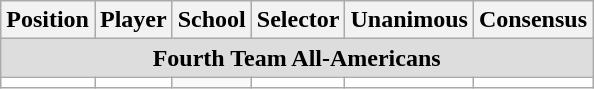<table class="wikitable">
<tr>
<th>Position</th>
<th>Player</th>
<th>School</th>
<th>Selector</th>
<th>Unanimous</th>
<th>Consensus</th>
</tr>
<tr>
<td colspan="6" style="text-align:center; background:#ddd;"><strong>Fourth Team All-Americans</strong></td>
</tr>
<tr style="text-align:center;">
<td style="background:white"></td>
<td style="background:white"></td>
<td></td>
<td style="background:white"></td>
<td style="background:white"></td>
<td style="background:white"></td>
</tr>
</table>
